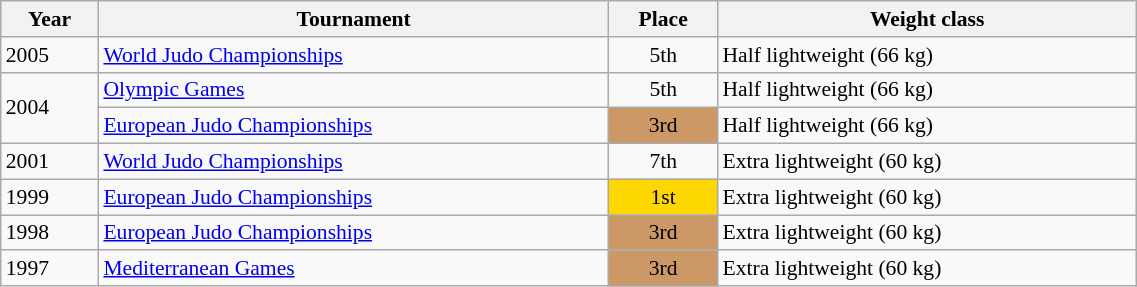<table class=wikitable style="font-size:90%" width="60%">
<tr>
<th>Year</th>
<th>Tournament</th>
<th>Place</th>
<th>Weight class</th>
</tr>
<tr>
<td>2005</td>
<td><a href='#'>World Judo Championships</a></td>
<td align="center">5th</td>
<td>Half lightweight (66 kg)</td>
</tr>
<tr>
<td rowspan=2>2004</td>
<td><a href='#'>Olympic Games</a></td>
<td align="center">5th</td>
<td>Half lightweight (66 kg)</td>
</tr>
<tr>
<td><a href='#'>European Judo Championships</a></td>
<td bgcolor="cc9966" align="center">3rd</td>
<td>Half lightweight (66 kg)</td>
</tr>
<tr>
<td>2001</td>
<td><a href='#'>World Judo Championships</a></td>
<td align="center">7th</td>
<td>Extra lightweight (60 kg)</td>
</tr>
<tr>
<td>1999</td>
<td><a href='#'>European Judo Championships</a></td>
<td bgcolor="gold" align="center">1st</td>
<td>Extra lightweight (60 kg)</td>
</tr>
<tr>
<td>1998</td>
<td><a href='#'>European Judo Championships</a></td>
<td bgcolor="cc9966" align="center">3rd</td>
<td>Extra lightweight (60 kg)</td>
</tr>
<tr>
<td>1997</td>
<td><a href='#'>Mediterranean Games</a></td>
<td bgcolor="cc9966" align="center">3rd</td>
<td>Extra lightweight (60 kg)</td>
</tr>
</table>
